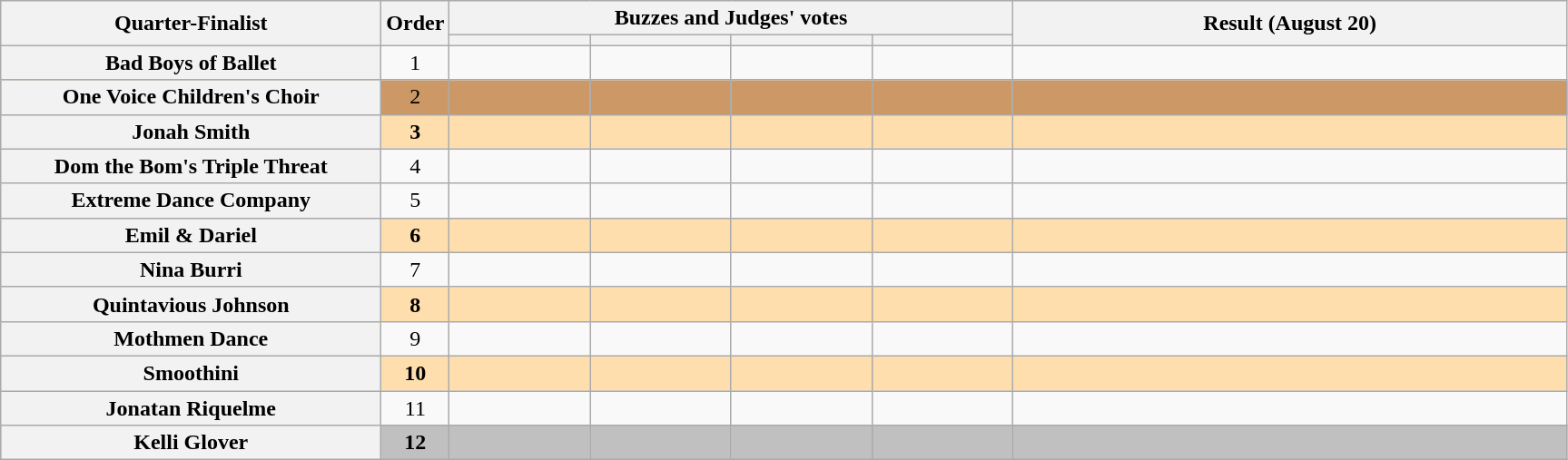<table class="wikitable plainrowheaders sortable" style="text-align:center;">
<tr>
<th scope="col" rowspan="2" class="unsortable" style="width:17em;">Quarter-Finalist</th>
<th scope="col" rowspan="2" style="width:1em;">Order</th>
<th scope="col" colspan="4" class="unsortable" style="width:24em;">Buzzes and Judges' votes</th>
<th scope="col" rowspan="2" style="width:25em;">Result (August 20)</th>
</tr>
<tr>
<th scope="col" class="unsortable" style="width:6em;"></th>
<th scope="col" class="unsortable" style="width:6em;"></th>
<th scope="col" class="unsortable" style="width:6em;"></th>
<th scope="col" class="unsortable" style="width:6em;"></th>
</tr>
<tr>
<th scope="row">Bad Boys of Ballet </th>
<td>1</td>
<td style="text-align:center;"></td>
<td style="text-align:center;"></td>
<td style="text-align:center;"></td>
<td style="text-align:center;"></td>
<td></td>
</tr>
<tr style="background:#c96">
<th scope="row">One Voice Children's Choir</th>
<td>2</td>
<td style="text-align:center;"></td>
<td style="text-align:center;"></td>
<td style="text-align:center;"></td>
<td style="text-align:center;"></td>
<td></td>
</tr>
<tr style="background:NavajoWhite">
<th scope="row"><strong>Jonah Smith</strong></th>
<td><strong>3</strong></td>
<td style="text-align:center;"></td>
<td style="text-align:center;"></td>
<td style="text-align:center;"></td>
<td style="text-align:center;"></td>
<td><strong></strong></td>
</tr>
<tr>
<th scope="row">Dom the Bom's Triple Threat</th>
<td>4</td>
<td style="text-align:center;"></td>
<td style="text-align:center;"></td>
<td></td>
<td style="text-align:center;"></td>
<td></td>
</tr>
<tr>
<th scope="row">Extreme Dance Company</th>
<td>5</td>
<td style="text-align:center;"></td>
<td style="text-align:center;"></td>
<td style="text-align:center;"></td>
<td style="text-align:center;"></td>
<td></td>
</tr>
<tr style="background:NavajoWhite">
<th scope="row"><strong>Emil & Dariel</strong></th>
<td><strong>6</strong></td>
<td style="text-align:center;"></td>
<td style="text-align:center;"></td>
<td style="text-align:center;"></td>
<td style="text-align:center;"></td>
<td><strong></strong></td>
</tr>
<tr>
<th scope="row">Nina Burri</th>
<td>7</td>
<td style="text-align:center;"></td>
<td style="text-align:center;"></td>
<td style="text-align:center;"></td>
<td style="text-align:center;"></td>
<td></td>
</tr>
<tr style="background:NavajoWhite">
<th scope="row"><strong>Quintavious Johnson</strong></th>
<td><strong>8</strong></td>
<td style="text-align:center;"></td>
<td style="text-align:center;"></td>
<td style="text-align:center;"></td>
<td style="text-align:center;"></td>
<td><strong></strong></td>
</tr>
<tr>
<th scope="row">Mothmen Dance</th>
<td>9</td>
<td style="text-align:center;"></td>
<td style="text-align:center;"></td>
<td style="text-align:center;"></td>
<td style="text-align:center;"></td>
<td></td>
</tr>
<tr style="background:NavajoWhite">
<th scope="row"><strong>Smoothini</strong></th>
<td><strong>10</strong></td>
<td style="text-align:center;"></td>
<td style="text-align:center;"></td>
<td style="text-align:center;"></td>
<td style="text-align:center;"></td>
<td><strong></strong></td>
</tr>
<tr>
<th scope="row">Jonatan Riquelme</th>
<td>11</td>
<td style="text-align:center;"></td>
<td style="text-align:center;"></td>
<td style="text-align:center;"></td>
<td style="text-align:center;"></td>
<td></td>
</tr>
<tr style="background:silver">
<th scope="row"><strong>Kelli Glover</strong></th>
<td><strong>12</strong></td>
<td style="text-align:center;"></td>
<td style="text-align:center;"></td>
<td style="text-align:center;"></td>
<td style="text-align:center;"></td>
<td><strong></strong></td>
</tr>
</table>
